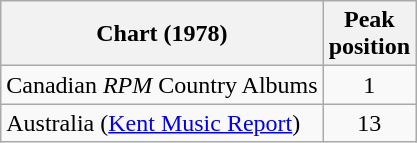<table class="wikitable">
<tr>
<th>Chart (1978)</th>
<th>Peak<br>position</th>
</tr>
<tr>
<td>Canadian <em>RPM</em> Country Albums</td>
<td align="center">1</td>
</tr>
<tr>
<td>Australia (<a href='#'>Kent Music Report</a>)</td>
<td style="text-align:center;">13</td>
</tr>
</table>
